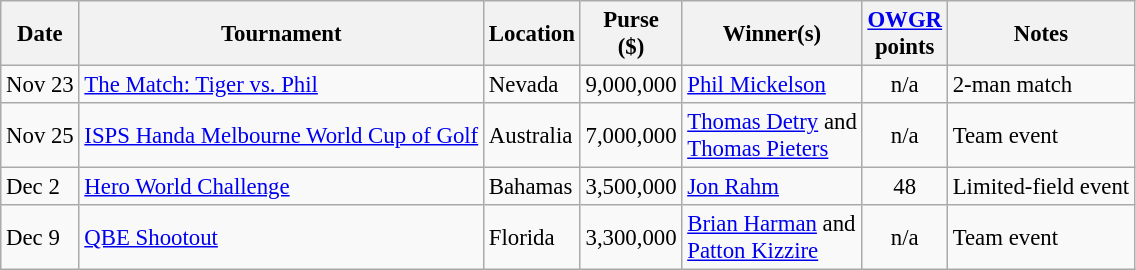<table class="wikitable" style="font-size:95%">
<tr>
<th>Date</th>
<th>Tournament</th>
<th>Location</th>
<th>Purse<br>($)</th>
<th>Winner(s)</th>
<th><a href='#'>OWGR</a><br>points</th>
<th>Notes</th>
</tr>
<tr>
<td>Nov 23</td>
<td><a href='#'>The Match: Tiger vs. Phil</a></td>
<td>Nevada</td>
<td align=right>9,000,000</td>
<td> <a href='#'>Phil Mickelson</a></td>
<td align=center>n/a</td>
<td>2-man match</td>
</tr>
<tr>
<td>Nov 25</td>
<td><a href='#'>ISPS Handa Melbourne World Cup of Golf</a></td>
<td>Australia</td>
<td align=right>7,000,000</td>
<td> <a href='#'>Thomas Detry</a> and<br> <a href='#'>Thomas Pieters</a></td>
<td align=center>n/a</td>
<td>Team event</td>
</tr>
<tr>
<td>Dec 2</td>
<td><a href='#'>Hero World Challenge</a></td>
<td>Bahamas</td>
<td align=right>3,500,000</td>
<td> <a href='#'>Jon Rahm</a></td>
<td align=center>48</td>
<td>Limited-field event</td>
</tr>
<tr>
<td>Dec 9</td>
<td><a href='#'>QBE Shootout</a></td>
<td>Florida</td>
<td align=right>3,300,000</td>
<td> <a href='#'>Brian Harman</a> and<br> <a href='#'>Patton Kizzire</a></td>
<td align=center>n/a</td>
<td>Team event</td>
</tr>
</table>
